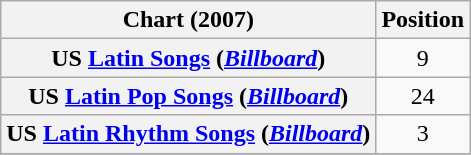<table class="wikitable plainrowheaders" style="text-align:center;">
<tr>
<th scope="col">Chart (2007)</th>
<th scope="col">Position</th>
</tr>
<tr>
<th scope="row">US <a href='#'>Latin Songs</a> (<em><a href='#'>Billboard</a></em>)</th>
<td style="text-align:center;">9</td>
</tr>
<tr>
<th scope="row">US <a href='#'>Latin Pop Songs</a> (<em><a href='#'>Billboard</a></em>)</th>
<td style="text-align:center;">24</td>
</tr>
<tr>
<th scope="row">US <a href='#'>Latin Rhythm Songs</a> (<em><a href='#'>Billboard</a></em>)</th>
<td style="text-align:center;">3</td>
</tr>
<tr>
</tr>
</table>
